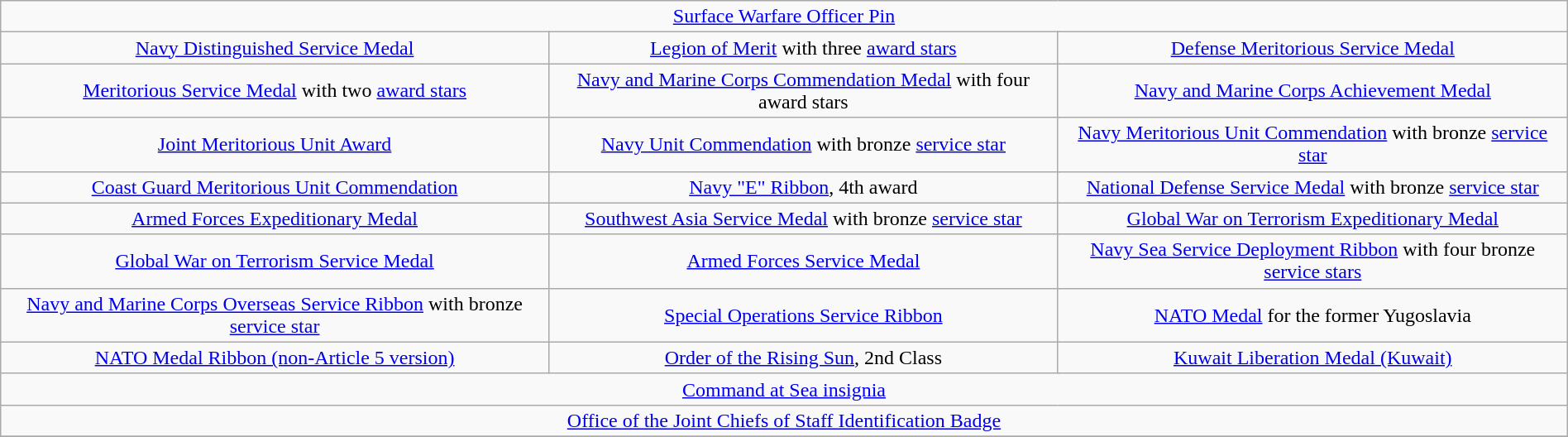<table class="wikitable" style="margin:1em auto; text-align:center;">
<tr>
<td colspan="6"><a href='#'>Surface Warfare Officer Pin</a></td>
</tr>
<tr>
<td colspan="2"><a href='#'>Navy Distinguished Service Medal</a></td>
<td colspan="2"><a href='#'>Legion of Merit</a> with three <a href='#'>award stars</a></td>
<td colspan="2"><a href='#'>Defense Meritorious Service Medal</a></td>
</tr>
<tr>
<td colspan="2"><a href='#'>Meritorious Service Medal</a> with two <a href='#'>award stars</a></td>
<td colspan="2"><a href='#'>Navy and Marine Corps Commendation Medal</a> with four award stars</td>
<td colspan="2"><a href='#'>Navy and Marine Corps Achievement Medal</a></td>
</tr>
<tr>
<td colspan="2"><a href='#'>Joint Meritorious Unit Award</a></td>
<td colspan="2"><a href='#'>Navy Unit Commendation</a> with bronze <a href='#'>service star</a></td>
<td colspan="2"><a href='#'>Navy Meritorious Unit Commendation</a> with bronze <a href='#'>service star</a></td>
</tr>
<tr>
<td colspan="2"><a href='#'>Coast Guard Meritorious Unit Commendation</a></td>
<td colspan="2"><a href='#'>Navy "E" Ribbon</a>, 4th award</td>
<td colspan="2"><a href='#'>National Defense Service Medal</a> with bronze <a href='#'>service star</a></td>
</tr>
<tr>
<td colspan="2"><a href='#'>Armed Forces Expeditionary Medal</a></td>
<td colspan="2"><a href='#'>Southwest Asia Service Medal</a> with bronze <a href='#'>service star</a></td>
<td colspan="2"><a href='#'>Global War on Terrorism Expeditionary Medal</a></td>
</tr>
<tr>
<td colspan="2"><a href='#'>Global War on Terrorism Service Medal</a></td>
<td colspan="2"><a href='#'>Armed Forces Service Medal</a></td>
<td colspan="2"><a href='#'>Navy Sea Service Deployment Ribbon</a> with four bronze <a href='#'>service stars</a></td>
</tr>
<tr>
<td colspan="2"><a href='#'>Navy and Marine Corps Overseas Service Ribbon</a> with bronze <a href='#'>service star</a></td>
<td colspan="2"><a href='#'>Special Operations Service Ribbon</a></td>
<td colspan="2"><a href='#'>NATO Medal</a> for the former Yugoslavia</td>
</tr>
<tr>
<td colspan="2"><a href='#'>NATO Medal Ribbon (non-Article 5 version)</a></td>
<td colspan="2"><a href='#'>Order of the Rising Sun</a>, 2nd Class</td>
<td colspan="2"><a href='#'>Kuwait Liberation Medal (Kuwait)</a></td>
</tr>
<tr>
<td colspan="6"><a href='#'>Command at Sea insignia</a></td>
</tr>
<tr>
<td colspan="6"><a href='#'>Office of the Joint Chiefs of Staff Identification Badge</a></td>
</tr>
<tr>
</tr>
</table>
